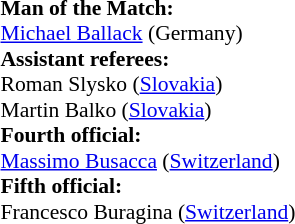<table width=50% style="font-size: 90%">
<tr>
<td><br><strong>Man of the Match:</strong>
<br><a href='#'>Michael Ballack</a> (Germany)<br><strong>Assistant referees:</strong>
<br>Roman Slysko (<a href='#'>Slovakia</a>)
<br>Martin Balko (<a href='#'>Slovakia</a>)
<br><strong>Fourth official:</strong>
<br><a href='#'>Massimo Busacca</a> (<a href='#'>Switzerland</a>)
<br><strong>Fifth official:</strong>
<br>Francesco Buragina (<a href='#'>Switzerland</a>)</td>
</tr>
</table>
